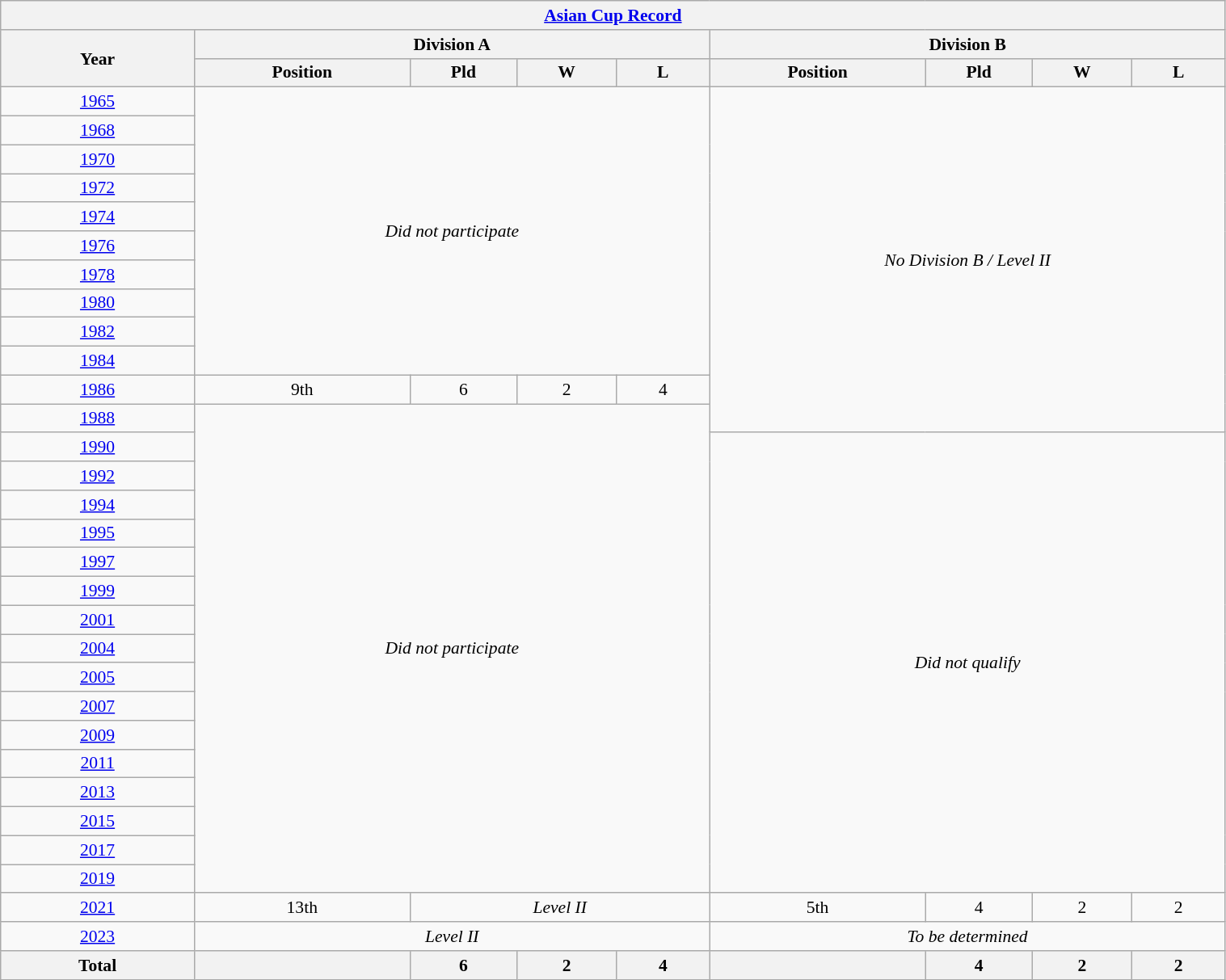<table class="wikitable collapsible autocollapse" width=80% style="text-align: center;font-size:90%;">
<tr>
<th colspan=9><a href='#'>Asian Cup Record</a></th>
</tr>
<tr>
<th rowspan=2 width=2%>Year</th>
<th colspan=4>Division A</th>
<th colspan=4>Division B</th>
</tr>
<tr>
<th width=2%>Position</th>
<th width=1%>Pld</th>
<th width=1%>W</th>
<th width=1%>L</th>
<th width=2%>Position</th>
<th width=1%>Pld</th>
<th width=1%>W</th>
<th width=1%>L</th>
</tr>
<tr>
<td> <a href='#'>1965</a></td>
<td rowspan=10 colspan=4><em>Did not participate</em></td>
<td rowspan=12 colspan=4><em>No Division B / Level II</em></td>
</tr>
<tr>
<td> <a href='#'>1968</a></td>
</tr>
<tr>
<td> <a href='#'>1970</a></td>
</tr>
<tr>
<td> <a href='#'>1972</a></td>
</tr>
<tr>
<td> <a href='#'>1974</a></td>
</tr>
<tr>
<td> <a href='#'>1976</a></td>
</tr>
<tr>
<td> <a href='#'>1978</a></td>
</tr>
<tr>
<td> <a href='#'>1980</a></td>
</tr>
<tr>
<td> <a href='#'>1982</a></td>
</tr>
<tr>
<td> <a href='#'>1984</a></td>
</tr>
<tr>
<td> <a href='#'>1986</a></td>
<td>9th</td>
<td>6</td>
<td>2</td>
<td>4</td>
</tr>
<tr>
<td> <a href='#'>1988</a></td>
<td rowspan=17 colspan=4><em>Did not participate</em></td>
</tr>
<tr>
<td> <a href='#'>1990</a></td>
<td rowspan=16 colspan=4><em>Did not qualify</em></td>
</tr>
<tr>
<td> <a href='#'>1992</a></td>
</tr>
<tr>
<td> <a href='#'>1994</a></td>
</tr>
<tr>
<td> <a href='#'>1995</a></td>
</tr>
<tr>
<td> <a href='#'>1997</a></td>
</tr>
<tr>
<td> <a href='#'>1999</a></td>
</tr>
<tr>
<td> <a href='#'>2001</a></td>
</tr>
<tr>
<td> <a href='#'>2004</a></td>
</tr>
<tr>
<td> <a href='#'>2005</a></td>
</tr>
<tr>
<td> <a href='#'>2007</a></td>
</tr>
<tr>
<td> <a href='#'>2009</a></td>
</tr>
<tr>
<td> <a href='#'>2011</a></td>
</tr>
<tr>
<td> <a href='#'>2013</a></td>
</tr>
<tr>
<td> <a href='#'>2015</a></td>
</tr>
<tr>
<td> <a href='#'>2017</a></td>
</tr>
<tr>
<td> <a href='#'>2019</a></td>
</tr>
<tr>
<td> <a href='#'>2021</a></td>
<td>13th</td>
<td rowspan=1 colspan=3><em>Level II</em></td>
<td>5th</td>
<td>4</td>
<td>2</td>
<td>2</td>
</tr>
<tr>
<td> <a href='#'>2023</a></td>
<td colspan=4><em>Level II</em></td>
<td colspan=4><em>To be determined</em></td>
</tr>
<tr>
<th>Total</th>
<th></th>
<th>6</th>
<th>2</th>
<th>4</th>
<th></th>
<th>4</th>
<th>2</th>
<th>2</th>
</tr>
</table>
